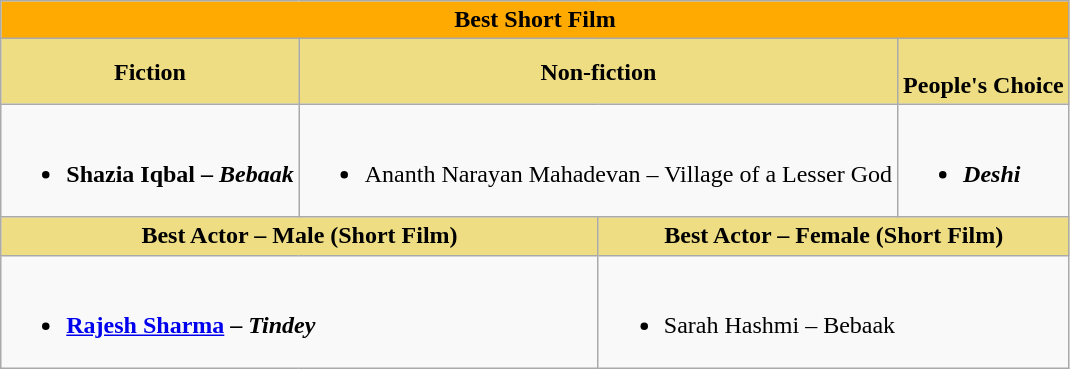<table class="wikitable">
<tr>
<th style="background:#FFAA00;" colspan=6>Best Short Film</th>
</tr>
<tr>
<th style="background:#EEDD82;" colspan=2>Fiction</th>
<th style="background:#EEDD82;" colspan=2>Non-fiction</th>
<th style="background:#EEDD82;" colspan=2><br>People's Choice</th>
</tr>
<tr>
<td colspan=2><br><ul><li><strong>Shazia Iqbal – <em>Bebaak<strong><em></li></ul></td>
<td colspan=2><br><ul><li></strong>Ananth Narayan Mahadevan – </em>Village of a Lesser God</em></strong></li></ul></td>
<td colspan=2><br><ul><li><strong><em>Deshi</em></strong></li></ul></td>
</tr>
<tr>
<th style="background:#EEDD82;" colspan=3>Best Actor – Male (Short Film)</th>
<th style="background:#EEDD82;" colspan=3>Best Actor – Female (Short Film)</th>
</tr>
<tr>
<td colspan=3><br><ul><li><strong><a href='#'>Rajesh Sharma</a> – <em>Tindey<strong><em></li></ul></td>
<td colspan=3><br><ul><li></strong>Sarah Hashmi – </em>Bebaak</em></strong></li></ul></td>
</tr>
</table>
